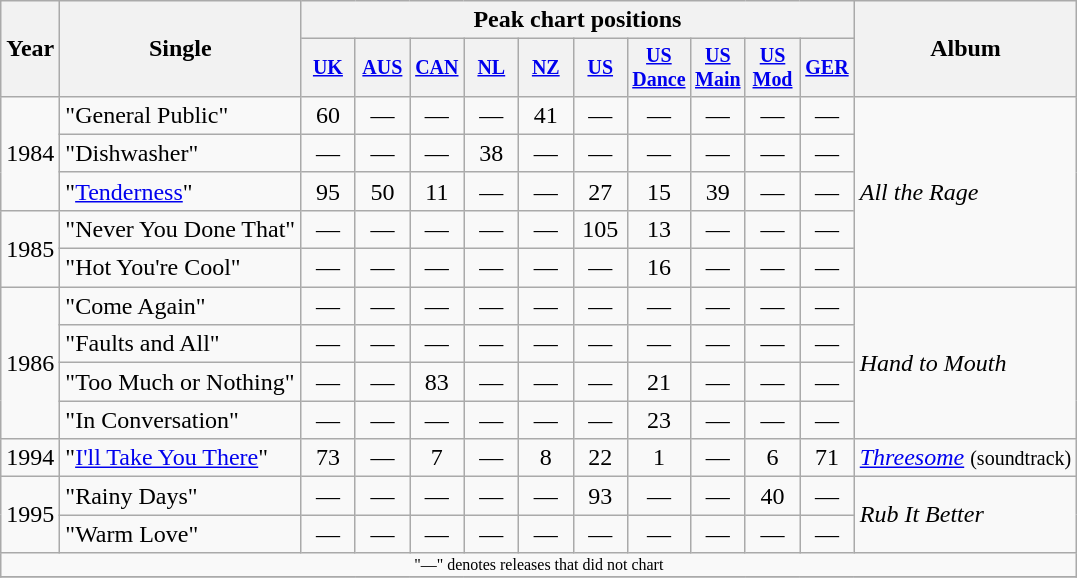<table class="wikitable" style="text-align:center;">
<tr>
<th rowspan="2">Year</th>
<th rowspan="2">Single</th>
<th colspan="10">Peak chart positions</th>
<th rowspan="2">Album</th>
</tr>
<tr style="font-size:smaller;">
<th width="30"><a href='#'>UK</a></th>
<th width="30"><a href='#'>AUS</a></th>
<th width="30"><a href='#'>CAN</a></th>
<th width="30"><a href='#'>NL</a></th>
<th width="30"><a href='#'>NZ</a></th>
<th width="30"><a href='#'>US</a></th>
<th width="30"><a href='#'>US Dance</a></th>
<th width="30"><a href='#'>US Main</a></th>
<th width="30"><a href='#'>US Mod</a></th>
<th width="30"><a href='#'>GER</a></th>
</tr>
<tr>
<td rowspan="3">1984</td>
<td align="left">"General Public"</td>
<td>60</td>
<td>—</td>
<td>—</td>
<td>—</td>
<td>41</td>
<td>—</td>
<td>—</td>
<td>—</td>
<td>—</td>
<td>—</td>
<td align="left" rowspan="5"><em>All the Rage</em></td>
</tr>
<tr>
<td align="left">"Dishwasher"</td>
<td>—</td>
<td>—</td>
<td>—</td>
<td>38</td>
<td>—</td>
<td>—</td>
<td>—</td>
<td>—</td>
<td>—</td>
<td>—</td>
</tr>
<tr>
<td align="left">"<a href='#'>Tenderness</a>"</td>
<td>95</td>
<td>50</td>
<td>11</td>
<td>—</td>
<td>—</td>
<td>27</td>
<td>15</td>
<td>39</td>
<td>—</td>
<td>—</td>
</tr>
<tr>
<td rowspan="2">1985</td>
<td align="left">"Never You Done That"</td>
<td>—</td>
<td>—</td>
<td>—</td>
<td>—</td>
<td>—</td>
<td>105</td>
<td>13</td>
<td>—</td>
<td>—</td>
<td>—</td>
</tr>
<tr>
<td align="left">"Hot You're Cool"</td>
<td>—</td>
<td>—</td>
<td>—</td>
<td>—</td>
<td>—</td>
<td>—</td>
<td>16</td>
<td>—</td>
<td>—</td>
<td>—</td>
</tr>
<tr>
<td rowspan="4">1986</td>
<td align="left">"Come Again"</td>
<td>—</td>
<td>—</td>
<td>—</td>
<td>—</td>
<td>—</td>
<td>—</td>
<td>—</td>
<td>—</td>
<td>—</td>
<td>—</td>
<td align="left" rowspan="4"><em>Hand to Mouth</em></td>
</tr>
<tr>
<td align="left">"Faults and All"</td>
<td>—</td>
<td>—</td>
<td>—</td>
<td>—</td>
<td>—</td>
<td>—</td>
<td>—</td>
<td>—</td>
<td>—</td>
<td>—</td>
</tr>
<tr>
<td align="left">"Too Much or Nothing"</td>
<td>—</td>
<td>—</td>
<td>83</td>
<td>—</td>
<td>—</td>
<td>—</td>
<td>21</td>
<td>—</td>
<td>—</td>
<td>—</td>
</tr>
<tr>
<td align="left">"In Conversation"</td>
<td>—</td>
<td>—</td>
<td>—</td>
<td>—</td>
<td>—</td>
<td>—</td>
<td>23</td>
<td>—</td>
<td>—</td>
<td>—</td>
</tr>
<tr>
<td>1994</td>
<td align="left">"<a href='#'>I'll Take You There</a>"</td>
<td>73</td>
<td>—</td>
<td>7</td>
<td>—</td>
<td>8</td>
<td>22</td>
<td>1</td>
<td>—</td>
<td>6</td>
<td>71</td>
<td align="left"><em><a href='#'>Threesome</a></em> <small>(soundtrack)</small></td>
</tr>
<tr>
<td rowspan="2">1995</td>
<td align="left">"Rainy Days"</td>
<td>—</td>
<td>—</td>
<td>—</td>
<td>—</td>
<td>—</td>
<td>93</td>
<td>—</td>
<td>—</td>
<td>40</td>
<td>—</td>
<td align="left" rowspan="2"><em>Rub It Better</em></td>
</tr>
<tr>
<td align="left">"Warm Love"</td>
<td>—</td>
<td>—</td>
<td>—</td>
<td>—</td>
<td>—</td>
<td>—</td>
<td>—</td>
<td>—</td>
<td>—</td>
<td>—</td>
</tr>
<tr>
<td colspan="16" style="font-size:8pt">"—" denotes releases that did not chart</td>
</tr>
<tr>
</tr>
</table>
